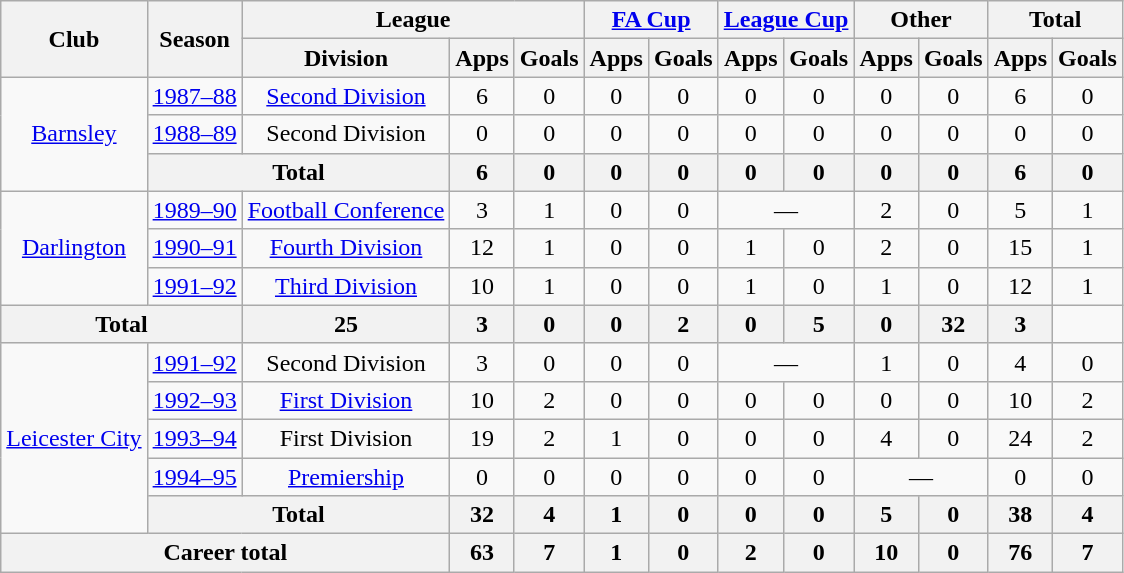<table class=wikitable style=text-align:center>
<tr>
<th rowspan="2">Club</th>
<th rowspan="2">Season</th>
<th colspan="3">League</th>
<th colspan="2"><a href='#'>FA Cup</a></th>
<th colspan="2"><a href='#'>League Cup</a></th>
<th colspan="2">Other</th>
<th colspan="2">Total</th>
</tr>
<tr>
<th>Division</th>
<th>Apps</th>
<th>Goals</th>
<th>Apps</th>
<th>Goals</th>
<th>Apps</th>
<th>Goals</th>
<th>Apps</th>
<th>Goals</th>
<th>Apps</th>
<th>Goals</th>
</tr>
<tr>
<td rowspan="3"><a href='#'>Barnsley</a></td>
<td><a href='#'>1987–88</a></td>
<td><a href='#'>Second Division</a></td>
<td>6</td>
<td>0</td>
<td>0</td>
<td>0</td>
<td>0</td>
<td>0</td>
<td>0</td>
<td>0</td>
<td>6</td>
<td>0</td>
</tr>
<tr>
<td><a href='#'>1988–89</a></td>
<td>Second Division</td>
<td>0</td>
<td>0</td>
<td>0</td>
<td>0</td>
<td>0</td>
<td>0</td>
<td>0</td>
<td>0</td>
<td>0</td>
<td>0</td>
</tr>
<tr>
<th colspan=2>Total</th>
<th>6</th>
<th>0</th>
<th>0</th>
<th>0</th>
<th>0</th>
<th>0</th>
<th>0</th>
<th>0</th>
<th>6</th>
<th>0</th>
</tr>
<tr>
<td rowspan="3"><a href='#'>Darlington</a></td>
<td><a href='#'>1989–90</a></td>
<td><a href='#'>Football Conference</a></td>
<td>3</td>
<td>1</td>
<td>0</td>
<td>0</td>
<td colspan="2">—</td>
<td>2</td>
<td>0</td>
<td>5</td>
<td>1</td>
</tr>
<tr>
<td><a href='#'>1990–91</a></td>
<td><a href='#'>Fourth Division</a></td>
<td>12</td>
<td>1</td>
<td>0</td>
<td>0</td>
<td>1</td>
<td>0</td>
<td>2</td>
<td>0</td>
<td>15</td>
<td>1</td>
</tr>
<tr>
<td><a href='#'>1991–92</a></td>
<td><a href='#'>Third Division</a></td>
<td>10</td>
<td>1</td>
<td>0</td>
<td>0</td>
<td>1</td>
<td>0</td>
<td>1</td>
<td>0</td>
<td>12</td>
<td>1</td>
</tr>
<tr>
<th colspan=2>Total</th>
<th>25</th>
<th>3</th>
<th>0</th>
<th>0</th>
<th>2</th>
<th>0</th>
<th>5</th>
<th>0</th>
<th>32</th>
<th>3</th>
</tr>
<tr>
<td rowspan="5"><a href='#'>Leicester City</a></td>
<td><a href='#'>1991–92</a></td>
<td>Second Division</td>
<td>3</td>
<td>0</td>
<td>0</td>
<td>0</td>
<td colspan="2">—</td>
<td>1</td>
<td>0</td>
<td>4</td>
<td>0</td>
</tr>
<tr>
<td><a href='#'>1992–93</a></td>
<td><a href='#'>First Division</a></td>
<td>10</td>
<td>2</td>
<td>0</td>
<td>0</td>
<td>0</td>
<td>0</td>
<td>0</td>
<td>0</td>
<td>10</td>
<td>2</td>
</tr>
<tr>
<td><a href='#'>1993–94</a></td>
<td>First Division</td>
<td>19</td>
<td>2</td>
<td>1</td>
<td>0</td>
<td>0</td>
<td>0</td>
<td>4</td>
<td>0</td>
<td>24</td>
<td>2</td>
</tr>
<tr>
<td><a href='#'>1994–95</a></td>
<td><a href='#'>Premiership</a></td>
<td>0</td>
<td>0</td>
<td>0</td>
<td>0</td>
<td>0</td>
<td>0</td>
<td colspan="2">—</td>
<td>0</td>
<td>0</td>
</tr>
<tr>
<th colspan=2>Total</th>
<th>32</th>
<th>4</th>
<th>1</th>
<th>0</th>
<th>0</th>
<th>0</th>
<th>5</th>
<th>0</th>
<th>38</th>
<th>4</th>
</tr>
<tr>
<th colspan=3>Career total</th>
<th>63</th>
<th>7</th>
<th>1</th>
<th>0</th>
<th>2</th>
<th>0</th>
<th>10</th>
<th>0</th>
<th>76</th>
<th>7</th>
</tr>
</table>
